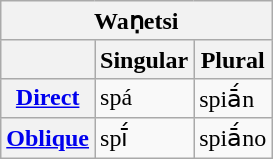<table class="wikitable">
<tr>
<th colspan="3">Waṇetsi</th>
</tr>
<tr>
<th></th>
<th>Singular</th>
<th>Plural</th>
</tr>
<tr>
<th><strong><a href='#'>Direct</a></strong></th>
<td>spá</td>
<td>spiā́n</td>
</tr>
<tr>
<th><strong><a href='#'>Oblique</a></strong></th>
<td>spī́</td>
<td>spiā́no</td>
</tr>
</table>
